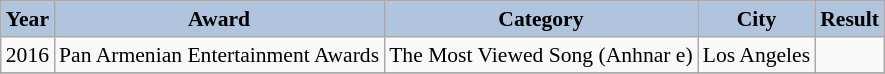<table class="wikitable" style="font-size:90%;">
<tr>
<th style="background:#B0C4DE;"><strong>Year</strong></th>
<th style="background:#B0C4DE;"><strong>Award</strong></th>
<th style="background:#B0C4DE;"><strong>Category</strong></th>
<th style="background:#B0C4DE;"><strong>City</strong></th>
<th style="background:#B0C4DE;"><strong>Result</strong></th>
</tr>
<tr>
<td>2016</td>
<td>Pan Armenian Entertainment Awards</td>
<td>The Most Viewed Song (Anhnar e)</td>
<td>Los Angeles</td>
<td></td>
</tr>
<tr>
</tr>
</table>
